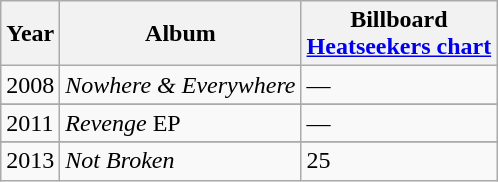<table class="wikitable">
<tr>
<th>Year</th>
<th>Album</th>
<th>Billboard<br><a href='#'>Heatseekers chart</a></th>
</tr>
<tr>
<td>2008</td>
<td><em>Nowhere & Everywhere</em></td>
<td>—</td>
</tr>
<tr>
</tr>
<tr>
<td>2011</td>
<td><em>Revenge</em> EP</td>
<td>—</td>
</tr>
<tr>
</tr>
<tr>
<td>2013</td>
<td><em>Not Broken</em></td>
<td>25</td>
</tr>
</table>
